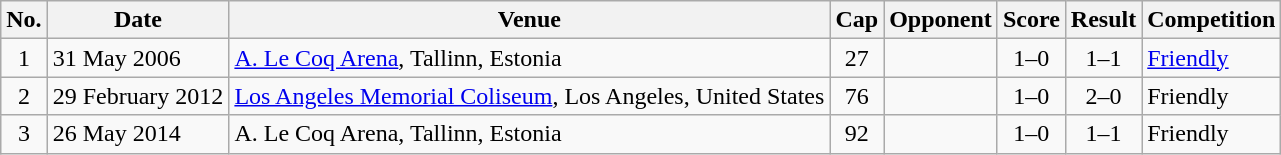<table class="wikitable sortable">
<tr>
<th scope="col">No.</th>
<th scope="col">Date</th>
<th scope="col">Venue</th>
<th scope="col">Cap</th>
<th scope="col">Opponent</th>
<th scope="col">Score</th>
<th scope="col">Result</th>
<th scope="col">Competition</th>
</tr>
<tr>
<td align="center">1</td>
<td>31 May 2006</td>
<td><a href='#'>A. Le Coq Arena</a>, Tallinn, Estonia</td>
<td align="center">27</td>
<td></td>
<td align="center">1–0</td>
<td align="center">1–1</td>
<td><a href='#'>Friendly</a></td>
</tr>
<tr>
<td align="center">2</td>
<td>29 February 2012</td>
<td><a href='#'>Los Angeles Memorial Coliseum</a>, Los Angeles, United States</td>
<td align="center">76</td>
<td></td>
<td align="center">1–0</td>
<td align="center">2–0</td>
<td>Friendly</td>
</tr>
<tr>
<td align="center">3</td>
<td>26 May 2014</td>
<td>A. Le Coq Arena, Tallinn, Estonia</td>
<td align="center">92</td>
<td></td>
<td align="center">1–0</td>
<td align="center">1–1</td>
<td>Friendly</td>
</tr>
</table>
